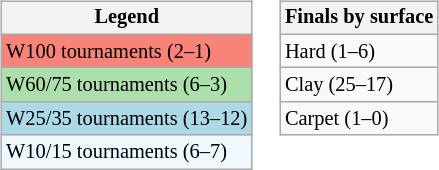<table>
<tr valign=top>
<td><br><table class=wikitable style="font-size:85%;">
<tr>
<th>Legend</th>
</tr>
<tr style="background:#f88379;">
<td>W100 tournaments (2–1)</td>
</tr>
<tr style="background:#addfad;">
<td>W60/75 tournaments (6–3)</td>
</tr>
<tr style="background:lightblue;">
<td>W25/35 tournaments (13–12)</td>
</tr>
<tr style="background:#f0f8ff;">
<td>W10/15 tournaments (6–7)</td>
</tr>
</table>
</td>
<td><br><table class=wikitable style="font-size:85%;">
<tr>
<th>Finals by surface</th>
</tr>
<tr>
<td>Hard (1–6)</td>
</tr>
<tr>
<td>Clay (25–17)</td>
</tr>
<tr>
<td>Carpet (1–0)</td>
</tr>
</table>
</td>
</tr>
</table>
